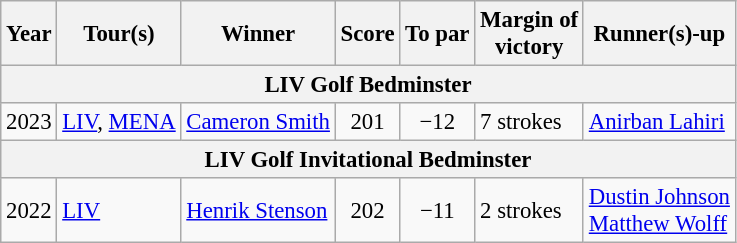<table class="wikitable" style="font-size:95%">
<tr>
<th>Year</th>
<th>Tour(s)</th>
<th>Winner</th>
<th>Score</th>
<th>To par</th>
<th>Margin of<br>victory</th>
<th>Runner(s)-up</th>
</tr>
<tr>
<th colspan=7>LIV Golf Bedminster</th>
</tr>
<tr>
<td>2023</td>
<td><a href='#'>LIV</a>, <a href='#'>MENA</a></td>
<td> <a href='#'>Cameron Smith</a></td>
<td align=center>201</td>
<td align=center>−12</td>
<td>7 strokes</td>
<td> <a href='#'>Anirban Lahiri</a></td>
</tr>
<tr>
<th colspan=7>LIV Golf Invitational Bedminster</th>
</tr>
<tr>
<td>2022</td>
<td><a href='#'>LIV</a></td>
<td> <a href='#'>Henrik Stenson</a></td>
<td align=center>202</td>
<td align=center>−11</td>
<td>2 strokes</td>
<td> <a href='#'>Dustin Johnson</a><br> <a href='#'>Matthew Wolff</a></td>
</tr>
</table>
